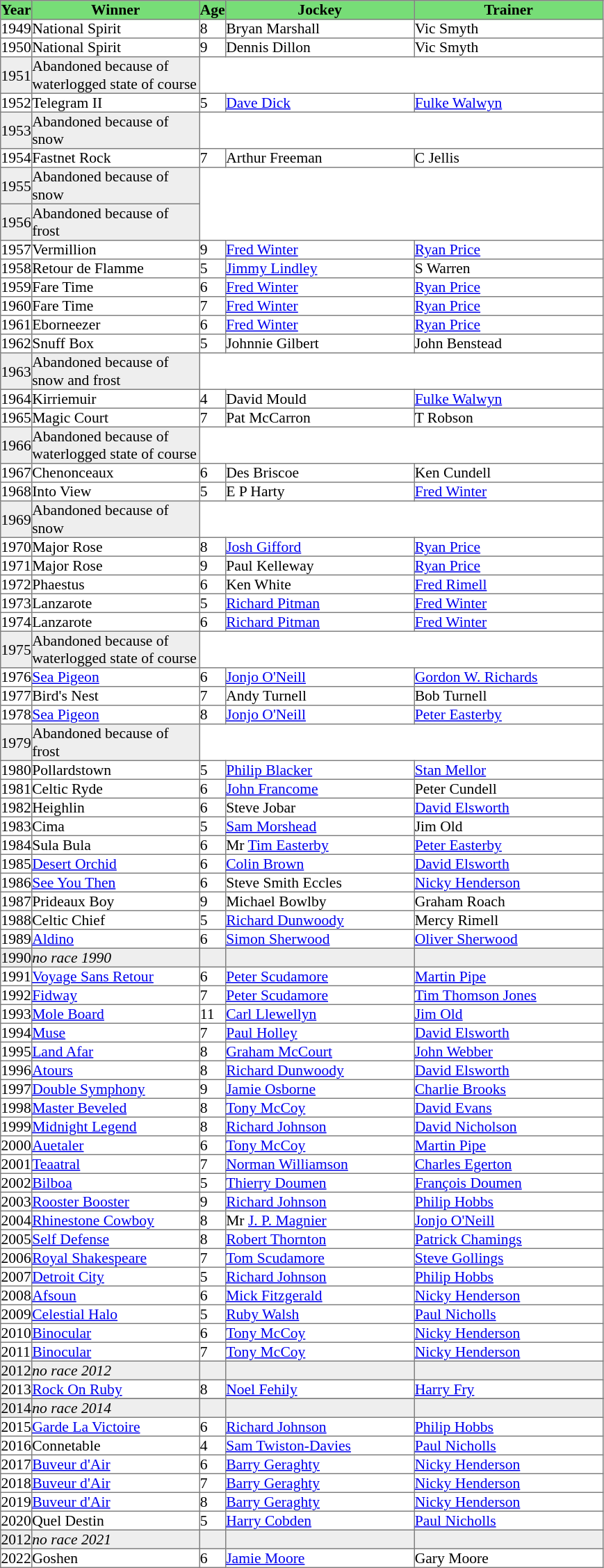<table class = "sortable" | border="1" cellpadding="0" style="border-collapse: collapse; font-size:90%">
<tr bgcolor="#77dd77" align="center">
<th>Year</th>
<th>Winner</th>
<th>Age</th>
<th>Jockey</th>
<th>Trainer</th>
</tr>
<tr>
<td>1949</td>
<td>National Spirit</td>
<td>8</td>
<td>Bryan Marshall</td>
<td>Vic Smyth</td>
</tr>
<tr>
<td>1950</td>
<td>National Spirit</td>
<td>9</td>
<td>Dennis Dillon</td>
<td>Vic Smyth</td>
</tr>
<tr bgcolor="#eeeeee">
<td>1951<td>Abandoned because of waterlogged state of course</td></td>
</tr>
<tr>
<td>1952</td>
<td>Telegram II</td>
<td>5</td>
<td><a href='#'>Dave Dick</a></td>
<td><a href='#'>Fulke Walwyn</a></td>
</tr>
<tr bgcolor="#eeeeee">
<td>1953<td>Abandoned because of snow                       </td></td>
</tr>
<tr>
<td>1954</td>
<td>Fastnet Rock</td>
<td>7</td>
<td>Arthur Freeman</td>
<td>C Jellis</td>
</tr>
<tr bgcolor="#eeeeee">
<td>1955<td>Abandoned because of snow                       </td></td>
</tr>
<tr bgcolor="#eeeeee">
<td>1956<td>Abandoned because of frost                      </td></td>
</tr>
<tr>
<td>1957</td>
<td>Vermillion</td>
<td>9</td>
<td><a href='#'>Fred Winter</a></td>
<td><a href='#'>Ryan Price</a></td>
</tr>
<tr>
<td>1958</td>
<td>Retour de Flamme</td>
<td>5</td>
<td><a href='#'>Jimmy Lindley</a></td>
<td>S Warren</td>
</tr>
<tr>
<td>1959</td>
<td>Fare Time</td>
<td>6</td>
<td><a href='#'>Fred Winter</a></td>
<td><a href='#'>Ryan Price</a></td>
</tr>
<tr>
<td>1960</td>
<td>Fare Time</td>
<td>7</td>
<td><a href='#'>Fred Winter</a></td>
<td><a href='#'>Ryan Price</a></td>
</tr>
<tr>
<td>1961</td>
<td>Eborneezer</td>
<td>6</td>
<td><a href='#'>Fred Winter</a></td>
<td><a href='#'>Ryan Price</a></td>
</tr>
<tr>
<td>1962</td>
<td>Snuff Box</td>
<td>5</td>
<td>Johnnie Gilbert</td>
<td>John Benstead</td>
</tr>
<tr bgcolor="#eeeeee">
<td>1963<td>Abandoned because of snow and frost             </td></td>
</tr>
<tr>
<td>1964</td>
<td>Kirriemuir</td>
<td>4</td>
<td>David Mould</td>
<td><a href='#'>Fulke Walwyn</a></td>
</tr>
<tr>
<td>1965</td>
<td>Magic Court</td>
<td>7</td>
<td>Pat McCarron</td>
<td>T Robson</td>
</tr>
<tr bgcolor="#eeeeee">
<td>1966<td>Abandoned because of waterlogged state of course</td></td>
</tr>
<tr>
<td>1967</td>
<td>Chenonceaux</td>
<td>6</td>
<td>Des Briscoe</td>
<td>Ken Cundell</td>
</tr>
<tr>
<td>1968</td>
<td>Into View</td>
<td>5</td>
<td>E P Harty</td>
<td><a href='#'>Fred Winter</a></td>
</tr>
<tr bgcolor="#eeeeee">
<td>1969<td>Abandoned because of snow                       </td></td>
</tr>
<tr>
<td>1970</td>
<td>Major Rose</td>
<td>8</td>
<td><a href='#'>Josh Gifford</a></td>
<td><a href='#'>Ryan Price</a></td>
</tr>
<tr>
<td>1971</td>
<td>Major Rose</td>
<td>9</td>
<td>Paul Kelleway</td>
<td><a href='#'>Ryan Price</a></td>
</tr>
<tr>
<td>1972</td>
<td>Phaestus</td>
<td>6</td>
<td>Ken White</td>
<td><a href='#'>Fred Rimell</a></td>
</tr>
<tr>
<td>1973</td>
<td>Lanzarote</td>
<td>5</td>
<td><a href='#'>Richard Pitman</a></td>
<td><a href='#'>Fred Winter</a></td>
</tr>
<tr>
<td>1974</td>
<td>Lanzarote</td>
<td>6</td>
<td><a href='#'>Richard Pitman</a></td>
<td><a href='#'>Fred Winter</a></td>
</tr>
<tr bgcolor="#eeeeee">
<td>1975<td>Abandoned because of waterlogged state of course</td></td>
</tr>
<tr>
<td>1976</td>
<td><a href='#'>Sea Pigeon</a></td>
<td>6</td>
<td><a href='#'>Jonjo O'Neill</a></td>
<td><a href='#'>Gordon W. Richards</a></td>
</tr>
<tr>
<td>1977</td>
<td>Bird's Nest</td>
<td>7</td>
<td>Andy Turnell</td>
<td>Bob Turnell</td>
</tr>
<tr>
<td>1978</td>
<td><a href='#'>Sea Pigeon</a></td>
<td>8</td>
<td><a href='#'>Jonjo O'Neill</a></td>
<td><a href='#'>Peter Easterby</a></td>
</tr>
<tr bgcolor="#eeeeee">
<td>1979<td>Abandoned because of frost                      </td></td>
</tr>
<tr>
<td>1980</td>
<td>Pollardstown</td>
<td>5</td>
<td><a href='#'>Philip Blacker</a></td>
<td><a href='#'>Stan Mellor</a></td>
</tr>
<tr>
<td>1981</td>
<td>Celtic Ryde</td>
<td>6</td>
<td><a href='#'>John Francome</a></td>
<td>Peter Cundell</td>
</tr>
<tr>
<td>1982</td>
<td>Heighlin</td>
<td>6</td>
<td>Steve Jobar</td>
<td><a href='#'>David Elsworth</a></td>
</tr>
<tr>
<td>1983</td>
<td>Cima</td>
<td>5</td>
<td><a href='#'>Sam Morshead</a></td>
<td>Jim Old</td>
</tr>
<tr>
<td>1984</td>
<td>Sula Bula</td>
<td>6</td>
<td>Mr <a href='#'>Tim Easterby</a></td>
<td><a href='#'>Peter Easterby</a></td>
</tr>
<tr>
<td>1985</td>
<td><a href='#'>Desert Orchid</a></td>
<td>6</td>
<td><a href='#'>Colin Brown</a></td>
<td><a href='#'>David Elsworth</a></td>
</tr>
<tr>
<td>1986</td>
<td><a href='#'>See You Then</a></td>
<td>6</td>
<td>Steve Smith Eccles</td>
<td><a href='#'>Nicky Henderson</a></td>
</tr>
<tr>
<td>1987</td>
<td>Prideaux Boy</td>
<td>9</td>
<td>Michael Bowlby</td>
<td>Graham Roach</td>
</tr>
<tr>
<td>1988</td>
<td>Celtic Chief</td>
<td>5</td>
<td><a href='#'>Richard Dunwoody</a></td>
<td>Mercy Rimell</td>
</tr>
<tr>
<td>1989</td>
<td width=160px><a href='#'>Aldino</a></td>
<td>6</td>
<td width=180px><a href='#'>Simon Sherwood</a></td>
<td width=180px><a href='#'>Oliver Sherwood</a></td>
</tr>
<tr bgcolor="#eeeeee">
<td><span>1990</span></td>
<td><em>no race 1990</em> </td>
<td></td>
<td></td>
<td></td>
</tr>
<tr>
<td>1991</td>
<td><a href='#'>Voyage Sans Retour</a></td>
<td>6</td>
<td><a href='#'>Peter Scudamore</a></td>
<td><a href='#'>Martin Pipe</a></td>
</tr>
<tr>
<td>1992</td>
<td><a href='#'>Fidway</a></td>
<td>7</td>
<td><a href='#'>Peter Scudamore</a></td>
<td><a href='#'>Tim Thomson Jones</a></td>
</tr>
<tr>
<td>1993</td>
<td><a href='#'>Mole Board</a></td>
<td>11</td>
<td><a href='#'>Carl Llewellyn</a></td>
<td><a href='#'>Jim Old</a></td>
</tr>
<tr>
<td>1994</td>
<td><a href='#'>Muse</a></td>
<td>7</td>
<td><a href='#'>Paul Holley</a></td>
<td><a href='#'>David Elsworth</a></td>
</tr>
<tr>
<td>1995</td>
<td><a href='#'>Land Afar</a></td>
<td>8</td>
<td><a href='#'>Graham McCourt</a></td>
<td><a href='#'>John Webber</a></td>
</tr>
<tr>
<td>1996</td>
<td><a href='#'>Atours</a></td>
<td>8</td>
<td><a href='#'>Richard Dunwoody</a></td>
<td><a href='#'>David Elsworth</a></td>
</tr>
<tr>
<td>1997</td>
<td><a href='#'>Double Symphony</a></td>
<td>9</td>
<td><a href='#'>Jamie Osborne</a></td>
<td><a href='#'>Charlie Brooks</a></td>
</tr>
<tr>
<td>1998</td>
<td><a href='#'>Master Beveled</a></td>
<td>8</td>
<td><a href='#'>Tony McCoy</a></td>
<td><a href='#'>David Evans</a></td>
</tr>
<tr>
<td>1999</td>
<td><a href='#'>Midnight Legend</a></td>
<td>8</td>
<td><a href='#'>Richard Johnson</a></td>
<td><a href='#'>David Nicholson</a></td>
</tr>
<tr>
<td>2000</td>
<td><a href='#'>Auetaler</a></td>
<td>6</td>
<td><a href='#'>Tony McCoy</a></td>
<td><a href='#'>Martin Pipe</a></td>
</tr>
<tr>
<td>2001</td>
<td><a href='#'>Teaatral</a></td>
<td>7</td>
<td><a href='#'>Norman Williamson</a></td>
<td><a href='#'>Charles Egerton</a></td>
</tr>
<tr>
<td>2002</td>
<td><a href='#'>Bilboa</a></td>
<td>5</td>
<td><a href='#'>Thierry Doumen</a></td>
<td><a href='#'>François Doumen</a></td>
</tr>
<tr>
<td>2003</td>
<td><a href='#'>Rooster Booster</a></td>
<td>9</td>
<td><a href='#'>Richard Johnson</a></td>
<td><a href='#'>Philip Hobbs</a></td>
</tr>
<tr>
<td>2004</td>
<td><a href='#'>Rhinestone Cowboy</a></td>
<td>8</td>
<td>Mr <a href='#'>J. P. Magnier</a></td>
<td><a href='#'>Jonjo O'Neill</a></td>
</tr>
<tr>
<td>2005</td>
<td><a href='#'>Self Defense</a></td>
<td>8</td>
<td><a href='#'>Robert Thornton</a></td>
<td><a href='#'>Patrick Chamings</a></td>
</tr>
<tr>
<td>2006</td>
<td><a href='#'>Royal Shakespeare</a></td>
<td>7</td>
<td><a href='#'>Tom Scudamore</a></td>
<td><a href='#'>Steve Gollings</a></td>
</tr>
<tr>
<td>2007</td>
<td><a href='#'>Detroit City</a></td>
<td>5</td>
<td><a href='#'>Richard Johnson</a></td>
<td><a href='#'>Philip Hobbs</a></td>
</tr>
<tr>
<td>2008</td>
<td><a href='#'>Afsoun</a></td>
<td>6</td>
<td><a href='#'>Mick Fitzgerald</a></td>
<td><a href='#'>Nicky Henderson</a></td>
</tr>
<tr>
<td>2009</td>
<td><a href='#'>Celestial Halo</a></td>
<td>5</td>
<td><a href='#'>Ruby Walsh</a></td>
<td><a href='#'>Paul Nicholls</a></td>
</tr>
<tr>
<td>2010</td>
<td><a href='#'>Binocular</a></td>
<td>6</td>
<td><a href='#'>Tony McCoy</a></td>
<td><a href='#'>Nicky Henderson</a></td>
</tr>
<tr>
<td>2011</td>
<td><a href='#'>Binocular</a></td>
<td>7</td>
<td><a href='#'>Tony McCoy</a></td>
<td><a href='#'>Nicky Henderson</a></td>
</tr>
<tr bgcolor="#eeeeee">
<td><span>2012</span></td>
<td><em>no race 2012</em> </td>
<td></td>
<td></td>
<td></td>
</tr>
<tr>
<td>2013</td>
<td><a href='#'>Rock On Ruby</a></td>
<td>8</td>
<td><a href='#'>Noel Fehily</a></td>
<td><a href='#'>Harry Fry</a></td>
</tr>
<tr>
</tr>
<tr bgcolor="#eeeeee">
<td><span>2014</span></td>
<td><em>no race 2014</em> </td>
<td></td>
<td></td>
<td></td>
</tr>
<tr>
<td>2015</td>
<td><a href='#'>Garde La Victoire</a></td>
<td>6</td>
<td><a href='#'>Richard Johnson</a></td>
<td><a href='#'>Philip Hobbs</a></td>
</tr>
<tr>
<td>2016</td>
<td>Connetable</td>
<td>4</td>
<td><a href='#'>Sam Twiston-Davies</a></td>
<td><a href='#'>Paul Nicholls</a></td>
</tr>
<tr>
<td>2017</td>
<td><a href='#'>Buveur d'Air</a></td>
<td>6</td>
<td><a href='#'>Barry Geraghty</a></td>
<td><a href='#'>Nicky Henderson</a></td>
</tr>
<tr>
<td>2018</td>
<td><a href='#'>Buveur d'Air</a></td>
<td>7</td>
<td><a href='#'>Barry Geraghty</a></td>
<td><a href='#'>Nicky Henderson</a></td>
</tr>
<tr>
<td>2019</td>
<td><a href='#'>Buveur d'Air</a></td>
<td>8</td>
<td><a href='#'>Barry Geraghty</a></td>
<td><a href='#'>Nicky Henderson</a></td>
</tr>
<tr>
<td>2020</td>
<td>Quel Destin</td>
<td>5</td>
<td><a href='#'>Harry Cobden</a></td>
<td><a href='#'>Paul Nicholls</a></td>
</tr>
<tr bgcolor="#eeeeee">
<td><span>2012</span></td>
<td><em>no race 2021</em> </td>
<td></td>
<td></td>
<td></td>
</tr>
<tr>
<td>2022</td>
<td>Goshen</td>
<td>6</td>
<td><a href='#'>Jamie Moore</a></td>
<td>Gary Moore</td>
</tr>
</table>
